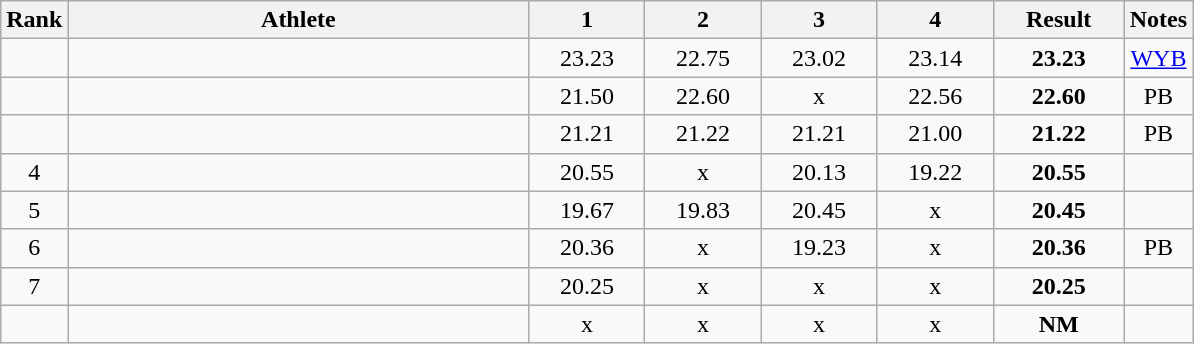<table class="wikitable sortable" style="text-align:center">
<tr>
<th>Rank</th>
<th width=300>Athlete</th>
<th width=70>1</th>
<th width=70>2</th>
<th width=70>3</th>
<th width=70>4</th>
<th width=80>Result</th>
<th>Notes</th>
</tr>
<tr>
<td></td>
<td align=left></td>
<td>23.23</td>
<td>22.75</td>
<td>23.02</td>
<td>23.14</td>
<td><strong>23.23</strong></td>
<td><a href='#'>WYB</a></td>
</tr>
<tr>
<td></td>
<td align=left></td>
<td>21.50</td>
<td>22.60</td>
<td>x</td>
<td>22.56</td>
<td><strong>22.60</strong></td>
<td>PB</td>
</tr>
<tr>
<td></td>
<td align=left></td>
<td>21.21</td>
<td>21.22</td>
<td>21.21</td>
<td>21.00</td>
<td><strong>21.22</strong></td>
<td>PB</td>
</tr>
<tr>
<td>4</td>
<td align=left></td>
<td>20.55</td>
<td>x</td>
<td>20.13</td>
<td>19.22</td>
<td><strong>20.55</strong></td>
<td></td>
</tr>
<tr>
<td>5</td>
<td align=left></td>
<td>19.67</td>
<td>19.83</td>
<td>20.45</td>
<td>x</td>
<td><strong>20.45</strong></td>
<td></td>
</tr>
<tr>
<td>6</td>
<td align=left></td>
<td>20.36</td>
<td>x</td>
<td>19.23</td>
<td>x</td>
<td><strong>20.36</strong></td>
<td>PB</td>
</tr>
<tr>
<td>7</td>
<td align=left></td>
<td>20.25</td>
<td>x</td>
<td>x</td>
<td>x</td>
<td><strong>20.25</strong></td>
<td></td>
</tr>
<tr>
<td></td>
<td align=left></td>
<td>x</td>
<td>x</td>
<td>x</td>
<td>x</td>
<td><strong>NM</strong></td>
<td></td>
</tr>
</table>
